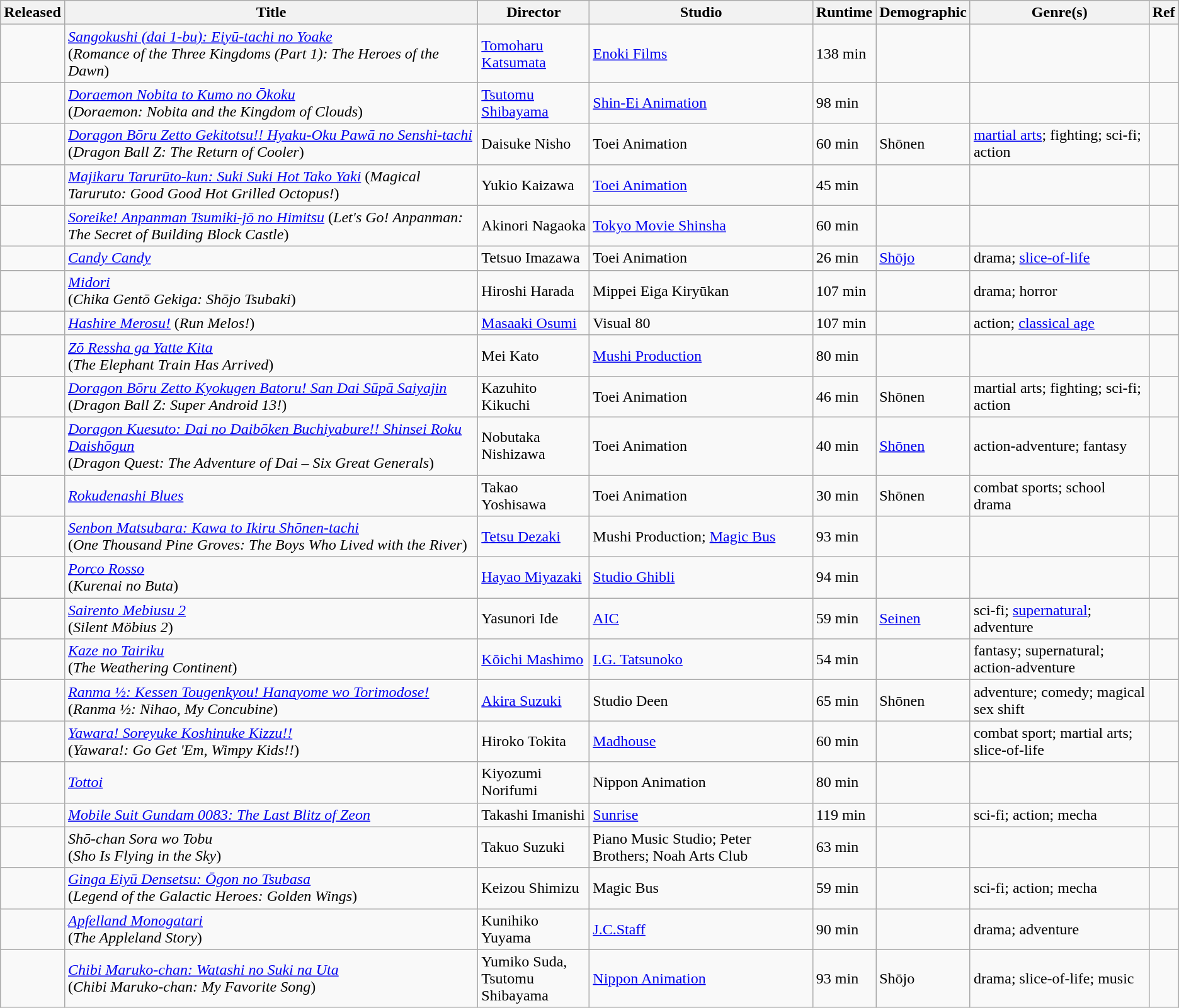<table class="wikitable sortable" border="1">
<tr>
<th>Released</th>
<th>Title</th>
<th>Director</th>
<th>Studio</th>
<th>Runtime</th>
<th>Demographic</th>
<th>Genre(s)</th>
<th>Ref</th>
</tr>
<tr>
<td></td>
<td><em><a href='#'>Sangokushi (dai 1-bu): Eiyū-tachi no Yoake</a></em> <br> (<em>Romance of the Three Kingdoms (Part 1): The Heroes of the Dawn</em>)</td>
<td><a href='#'>Tomoharu Katsumata</a></td>
<td><a href='#'>Enoki Films</a></td>
<td>138 min</td>
<td></td>
<td></td>
<td></td>
</tr>
<tr>
<td></td>
<td><em><a href='#'>Doraemon Nobita to Kumo no Ōkoku</a></em> <br> (<em>Doraemon: Nobita and the Kingdom of Clouds</em>)</td>
<td><a href='#'>Tsutomu Shibayama</a></td>
<td><a href='#'>Shin-Ei Animation</a></td>
<td>98 min</td>
<td></td>
<td></td>
<td></td>
</tr>
<tr>
<td></td>
<td><em><a href='#'>Doragon Bōru Zetto Gekitotsu!! Hyaku-Oku Pawā no Senshi-tachi</a></em><br>(<em>Dragon Ball Z: The Return of Cooler</em>)</td>
<td>Daisuke Nisho</td>
<td>Toei Animation</td>
<td>60 min</td>
<td>Shōnen</td>
<td><a href='#'>martial arts</a>; fighting; sci-fi; action</td>
<td></td>
</tr>
<tr>
<td></td>
<td><em><a href='#'>Majikaru Tarurūto-kun: Suki Suki Hot Tako Yaki</a></em> (<em>Magical Taruruto: Good Good Hot Grilled Octopus!</em>)</td>
<td>Yukio Kaizawa</td>
<td><a href='#'>Toei Animation</a></td>
<td>45 min</td>
<td></td>
<td></td>
<td></td>
</tr>
<tr>
<td></td>
<td><em><a href='#'>Soreike! Anpanman Tsumiki-jō no Himitsu</a></em> (<em>Let's Go! Anpanman: The Secret of Building Block Castle</em>)</td>
<td>Akinori Nagaoka</td>
<td><a href='#'>Tokyo Movie Shinsha</a></td>
<td>60 min</td>
<td></td>
<td></td>
<td></td>
</tr>
<tr>
<td></td>
<td><em><a href='#'>Candy Candy</a></em></td>
<td>Tetsuo Imazawa</td>
<td>Toei Animation</td>
<td>26 min</td>
<td><a href='#'>Shōjo</a></td>
<td>drama; <a href='#'>slice-of-life</a></td>
<td></td>
</tr>
<tr>
<td></td>
<td><em><a href='#'>Midori</a></em> <br> (<em>Chika Gentō Gekiga: Shōjo Tsubaki</em>)</td>
<td>Hiroshi Harada</td>
<td>Mippei Eiga Kiryūkan</td>
<td>107 min</td>
<td></td>
<td>drama; horror</td>
<td></td>
</tr>
<tr>
<td></td>
<td><em><a href='#'>Hashire Merosu!</a></em> (<em>Run Melos!</em>)</td>
<td><a href='#'>Masaaki Osumi</a></td>
<td>Visual 80</td>
<td>107 min</td>
<td></td>
<td>action; <a href='#'>classical age</a></td>
<td></td>
</tr>
<tr>
<td></td>
<td><em><a href='#'>Zō Ressha ga Yatte Kita</a></em> <br> (<em>The Elephant Train Has Arrived</em>)</td>
<td>Mei Kato</td>
<td><a href='#'>Mushi Production</a></td>
<td>80 min</td>
<td></td>
<td></td>
<td></td>
</tr>
<tr>
<td></td>
<td><em><a href='#'>Doragon Bōru Zetto Kyokugen Batoru! San Dai Sūpā Saiyajin</a></em> <br> (<em>Dragon Ball Z: Super Android 13!</em>)</td>
<td>Kazuhito Kikuchi</td>
<td>Toei Animation</td>
<td>46 min</td>
<td>Shōnen</td>
<td>martial arts; fighting; sci-fi; action</td>
<td></td>
</tr>
<tr>
<td></td>
<td><em><a href='#'>Doragon Kuesuto: Dai no Daibōken Buchiyabure!! Shinsei Roku Daishōgun</a></em><br>(<em>Dragon Quest: The Adventure of Dai – Six Great Generals</em>)</td>
<td>Nobutaka Nishizawa</td>
<td>Toei Animation</td>
<td>40 min</td>
<td><a href='#'>Shōnen</a></td>
<td>action-adventure; fantasy</td>
<td></td>
</tr>
<tr>
<td></td>
<td><em><a href='#'>Rokudenashi Blues</a></em></td>
<td>Takao Yoshisawa</td>
<td>Toei Animation</td>
<td>30 min</td>
<td>Shōnen</td>
<td>combat sports; school drama</td>
<td></td>
</tr>
<tr>
<td></td>
<td><em><a href='#'>Senbon Matsubara: Kawa to Ikiru Shōnen-tachi</a></em> <br> (<em>One Thousand Pine Groves: The Boys Who Lived with the River</em>)</td>
<td><a href='#'>Tetsu Dezaki</a></td>
<td>Mushi Production; <a href='#'>Magic Bus</a></td>
<td>93 min</td>
<td></td>
<td></td>
<td></td>
</tr>
<tr>
<td></td>
<td><em><a href='#'>Porco Rosso</a></em> <br> (<em>Kurenai no Buta</em>)</td>
<td><a href='#'>Hayao Miyazaki</a></td>
<td><a href='#'>Studio Ghibli</a></td>
<td>94 min</td>
<td></td>
<td></td>
<td></td>
</tr>
<tr>
<td></td>
<td><em><a href='#'>Sairento Mebiusu 2</a></em> <br> (<em>Silent Möbius 2</em>)</td>
<td>Yasunori Ide</td>
<td><a href='#'>AIC</a></td>
<td>59 min</td>
<td><a href='#'>Seinen</a></td>
<td>sci-fi; <a href='#'>supernatural</a>; adventure</td>
<td></td>
</tr>
<tr>
<td></td>
<td><em><a href='#'>Kaze no Tairiku</a></em> <br> (<em>The Weathering Continent</em>)</td>
<td><a href='#'>Kōichi Mashimo</a></td>
<td><a href='#'>I.G. Tatsunoko</a></td>
<td>54 min</td>
<td></td>
<td>fantasy; supernatural; action-adventure</td>
<td></td>
</tr>
<tr>
<td></td>
<td><em><a href='#'>Ranma ½: Kessen Tougenkyou! Hanayome wo Torimodose!</a></em> <br> (<em>Ranma ½: Nihao, My Concubine</em>)</td>
<td><a href='#'>Akira Suzuki</a></td>
<td>Studio Deen</td>
<td>65 min</td>
<td>Shōnen</td>
<td>adventure; comedy; magical sex shift</td>
<td></td>
</tr>
<tr>
<td></td>
<td><em><a href='#'>Yawara! Soreyuke Koshinuke Kizzu!!</a></em> <br> (<em>Yawara!: Go Get 'Em, Wimpy Kids!!</em>)</td>
<td>Hiroko Tokita</td>
<td><a href='#'>Madhouse</a></td>
<td>60 min</td>
<td></td>
<td>combat sport; martial arts; slice-of-life</td>
<td></td>
</tr>
<tr>
<td></td>
<td><em><a href='#'>Tottoi</a></em></td>
<td>Kiyozumi Norifumi</td>
<td>Nippon Animation</td>
<td>80 min</td>
<td></td>
<td></td>
<td></td>
</tr>
<tr>
<td></td>
<td><em><a href='#'>Mobile Suit Gundam 0083: The Last Blitz of Zeon</a></em></td>
<td>Takashi Imanishi</td>
<td><a href='#'>Sunrise</a></td>
<td>119 min</td>
<td></td>
<td>sci-fi; action; mecha</td>
<td></td>
</tr>
<tr>
<td></td>
<td><em>Shō-chan Sora wo Tobu</em> <br> (<em>Sho Is Flying in the Sky</em>)</td>
<td>Takuo Suzuki</td>
<td>Piano Music Studio; Peter Brothers; Noah Arts Club</td>
<td>63 min</td>
<td></td>
<td></td>
<td></td>
</tr>
<tr>
<td></td>
<td><em><a href='#'>Ginga Eiyū Densetsu: Ōgon no Tsubasa</a></em> <br> (<em>Legend of the Galactic Heroes: Golden Wings</em>)</td>
<td>Keizou Shimizu</td>
<td>Magic Bus</td>
<td>59 min</td>
<td></td>
<td>sci-fi; action; mecha</td>
<td></td>
</tr>
<tr>
<td></td>
<td><em><a href='#'>Apfelland Monogatari</a></em> <br> (<em>The Appleland Story</em>)</td>
<td>Kunihiko Yuyama</td>
<td><a href='#'>J.C.Staff</a></td>
<td>90 min</td>
<td></td>
<td>drama; adventure</td>
<td></td>
</tr>
<tr>
<td></td>
<td><em><a href='#'>Chibi Maruko-chan: Watashi no Suki na Uta</a></em> <br> (<em>Chibi Maruko-chan: My Favorite Song</em>)</td>
<td>Yumiko Suda,<br>Tsutomu Shibayama</td>
<td><a href='#'>Nippon Animation</a></td>
<td>93 min</td>
<td>Shōjo</td>
<td>drama; slice-of-life; music</td>
<td></td>
</tr>
</table>
